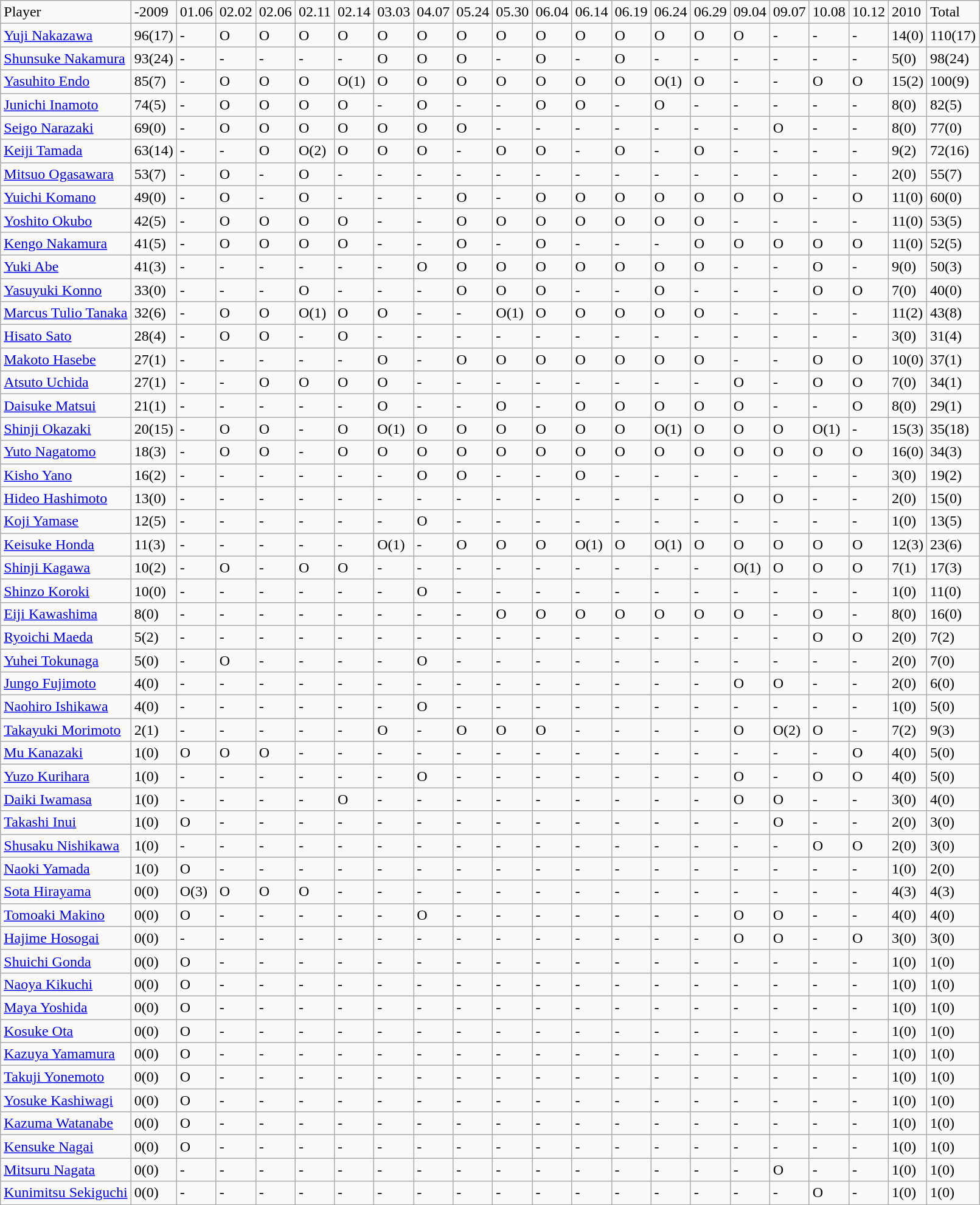<table class="wikitable" style="text-align:left;">
<tr>
<td>Player</td>
<td>-2009</td>
<td>01.06</td>
<td>02.02</td>
<td>02.06</td>
<td>02.11</td>
<td>02.14</td>
<td>03.03</td>
<td>04.07</td>
<td>05.24</td>
<td>05.30</td>
<td>06.04</td>
<td>06.14</td>
<td>06.19</td>
<td>06.24</td>
<td>06.29</td>
<td>09.04</td>
<td>09.07</td>
<td>10.08</td>
<td>10.12</td>
<td>2010</td>
<td>Total</td>
</tr>
<tr>
<td><a href='#'>Yuji Nakazawa</a></td>
<td>96(17)</td>
<td>-</td>
<td>O</td>
<td>O</td>
<td>O</td>
<td>O</td>
<td>O</td>
<td>O</td>
<td>O</td>
<td>O</td>
<td>O</td>
<td>O</td>
<td>O</td>
<td>O</td>
<td>O</td>
<td>O</td>
<td>-</td>
<td>-</td>
<td>-</td>
<td>14(0)</td>
<td>110(17)</td>
</tr>
<tr>
<td><a href='#'>Shunsuke Nakamura</a></td>
<td>93(24)</td>
<td>-</td>
<td>-</td>
<td>-</td>
<td>-</td>
<td>-</td>
<td>O</td>
<td>O</td>
<td>O</td>
<td>-</td>
<td>O</td>
<td>-</td>
<td>O</td>
<td>-</td>
<td>-</td>
<td>-</td>
<td>-</td>
<td>-</td>
<td>-</td>
<td>5(0)</td>
<td>98(24)</td>
</tr>
<tr>
<td><a href='#'>Yasuhito Endo</a></td>
<td>85(7)</td>
<td>-</td>
<td>O</td>
<td>O</td>
<td>O</td>
<td>O(1)</td>
<td>O</td>
<td>O</td>
<td>O</td>
<td>O</td>
<td>O</td>
<td>O</td>
<td>O</td>
<td>O(1)</td>
<td>O</td>
<td>-</td>
<td>-</td>
<td>O</td>
<td>O</td>
<td>15(2)</td>
<td>100(9)</td>
</tr>
<tr>
<td><a href='#'>Junichi Inamoto</a></td>
<td>74(5)</td>
<td>-</td>
<td>O</td>
<td>O</td>
<td>O</td>
<td>O</td>
<td>-</td>
<td>O</td>
<td>-</td>
<td>-</td>
<td>O</td>
<td>O</td>
<td>-</td>
<td>O</td>
<td>-</td>
<td>-</td>
<td>-</td>
<td>-</td>
<td>-</td>
<td>8(0)</td>
<td>82(5)</td>
</tr>
<tr>
<td><a href='#'>Seigo Narazaki</a></td>
<td>69(0)</td>
<td>-</td>
<td>O</td>
<td>O</td>
<td>O</td>
<td>O</td>
<td>O</td>
<td>O</td>
<td>O</td>
<td>-</td>
<td>-</td>
<td>-</td>
<td>-</td>
<td>-</td>
<td>-</td>
<td>-</td>
<td>O</td>
<td>-</td>
<td>-</td>
<td>8(0)</td>
<td>77(0)</td>
</tr>
<tr>
<td><a href='#'>Keiji Tamada</a></td>
<td>63(14)</td>
<td>-</td>
<td>-</td>
<td>O</td>
<td>O(2)</td>
<td>O</td>
<td>O</td>
<td>O</td>
<td>-</td>
<td>O</td>
<td>O</td>
<td>-</td>
<td>O</td>
<td>-</td>
<td>O</td>
<td>-</td>
<td>-</td>
<td>-</td>
<td>-</td>
<td>9(2)</td>
<td>72(16)</td>
</tr>
<tr>
<td><a href='#'>Mitsuo Ogasawara</a></td>
<td>53(7)</td>
<td>-</td>
<td>O</td>
<td>-</td>
<td>O</td>
<td>-</td>
<td>-</td>
<td>-</td>
<td>-</td>
<td>-</td>
<td>-</td>
<td>-</td>
<td>-</td>
<td>-</td>
<td>-</td>
<td>-</td>
<td>-</td>
<td>-</td>
<td>-</td>
<td>2(0)</td>
<td>55(7)</td>
</tr>
<tr>
<td><a href='#'>Yuichi Komano</a></td>
<td>49(0)</td>
<td>-</td>
<td>O</td>
<td>-</td>
<td>O</td>
<td>-</td>
<td>-</td>
<td>-</td>
<td>O</td>
<td>-</td>
<td>O</td>
<td>O</td>
<td>O</td>
<td>O</td>
<td>O</td>
<td>O</td>
<td>O</td>
<td>-</td>
<td>O</td>
<td>11(0)</td>
<td>60(0)</td>
</tr>
<tr>
<td><a href='#'>Yoshito Okubo</a></td>
<td>42(5)</td>
<td>-</td>
<td>O</td>
<td>O</td>
<td>O</td>
<td>O</td>
<td>-</td>
<td>-</td>
<td>O</td>
<td>O</td>
<td>O</td>
<td>O</td>
<td>O</td>
<td>O</td>
<td>O</td>
<td>-</td>
<td>-</td>
<td>-</td>
<td>-</td>
<td>11(0)</td>
<td>53(5)</td>
</tr>
<tr>
<td><a href='#'>Kengo Nakamura</a></td>
<td>41(5)</td>
<td>-</td>
<td>O</td>
<td>O</td>
<td>O</td>
<td>O</td>
<td>-</td>
<td>-</td>
<td>O</td>
<td>-</td>
<td>O</td>
<td>-</td>
<td>-</td>
<td>-</td>
<td>O</td>
<td>O</td>
<td>O</td>
<td>O</td>
<td>O</td>
<td>11(0)</td>
<td>52(5)</td>
</tr>
<tr>
<td><a href='#'>Yuki Abe</a></td>
<td>41(3)</td>
<td>-</td>
<td>-</td>
<td>-</td>
<td>-</td>
<td>-</td>
<td>-</td>
<td>O</td>
<td>O</td>
<td>O</td>
<td>O</td>
<td>O</td>
<td>O</td>
<td>O</td>
<td>O</td>
<td>-</td>
<td>-</td>
<td>O</td>
<td>-</td>
<td>9(0)</td>
<td>50(3)</td>
</tr>
<tr>
<td><a href='#'>Yasuyuki Konno</a></td>
<td>33(0)</td>
<td>-</td>
<td>-</td>
<td>-</td>
<td>O</td>
<td>-</td>
<td>-</td>
<td>-</td>
<td>O</td>
<td>O</td>
<td>O</td>
<td>-</td>
<td>-</td>
<td>O</td>
<td>-</td>
<td>-</td>
<td>-</td>
<td>O</td>
<td>O</td>
<td>7(0)</td>
<td>40(0)</td>
</tr>
<tr>
<td><a href='#'>Marcus Tulio Tanaka</a></td>
<td>32(6)</td>
<td>-</td>
<td>O</td>
<td>O</td>
<td>O(1)</td>
<td>O</td>
<td>O</td>
<td>-</td>
<td>-</td>
<td>O(1)</td>
<td>O</td>
<td>O</td>
<td>O</td>
<td>O</td>
<td>O</td>
<td>-</td>
<td>-</td>
<td>-</td>
<td>-</td>
<td>11(2)</td>
<td>43(8)</td>
</tr>
<tr>
<td><a href='#'>Hisato Sato</a></td>
<td>28(4)</td>
<td>-</td>
<td>O</td>
<td>O</td>
<td>-</td>
<td>O</td>
<td>-</td>
<td>-</td>
<td>-</td>
<td>-</td>
<td>-</td>
<td>-</td>
<td>-</td>
<td>-</td>
<td>-</td>
<td>-</td>
<td>-</td>
<td>-</td>
<td>-</td>
<td>3(0)</td>
<td>31(4)</td>
</tr>
<tr>
<td><a href='#'>Makoto Hasebe</a></td>
<td>27(1)</td>
<td>-</td>
<td>-</td>
<td>-</td>
<td>-</td>
<td>-</td>
<td>O</td>
<td>-</td>
<td>O</td>
<td>O</td>
<td>O</td>
<td>O</td>
<td>O</td>
<td>O</td>
<td>O</td>
<td>-</td>
<td>-</td>
<td>O</td>
<td>O</td>
<td>10(0)</td>
<td>37(1)</td>
</tr>
<tr>
<td><a href='#'>Atsuto Uchida</a></td>
<td>27(1)</td>
<td>-</td>
<td>-</td>
<td>O</td>
<td>O</td>
<td>O</td>
<td>O</td>
<td>-</td>
<td>-</td>
<td>-</td>
<td>-</td>
<td>-</td>
<td>-</td>
<td>-</td>
<td>-</td>
<td>O</td>
<td>-</td>
<td>O</td>
<td>O</td>
<td>7(0)</td>
<td>34(1)</td>
</tr>
<tr>
<td><a href='#'>Daisuke Matsui</a></td>
<td>21(1)</td>
<td>-</td>
<td>-</td>
<td>-</td>
<td>-</td>
<td>-</td>
<td>O</td>
<td>-</td>
<td>-</td>
<td>O</td>
<td>-</td>
<td>O</td>
<td>O</td>
<td>O</td>
<td>O</td>
<td>O</td>
<td>-</td>
<td>-</td>
<td>O</td>
<td>8(0)</td>
<td>29(1)</td>
</tr>
<tr>
<td><a href='#'>Shinji Okazaki</a></td>
<td>20(15)</td>
<td>-</td>
<td>O</td>
<td>O</td>
<td>-</td>
<td>O</td>
<td>O(1)</td>
<td>O</td>
<td>O</td>
<td>O</td>
<td>O</td>
<td>O</td>
<td>O</td>
<td>O(1)</td>
<td>O</td>
<td>O</td>
<td>O</td>
<td>O(1)</td>
<td>-</td>
<td>15(3)</td>
<td>35(18)</td>
</tr>
<tr>
<td><a href='#'>Yuto Nagatomo</a></td>
<td>18(3)</td>
<td>-</td>
<td>O</td>
<td>O</td>
<td>-</td>
<td>O</td>
<td>O</td>
<td>O</td>
<td>O</td>
<td>O</td>
<td>O</td>
<td>O</td>
<td>O</td>
<td>O</td>
<td>O</td>
<td>O</td>
<td>O</td>
<td>O</td>
<td>O</td>
<td>16(0)</td>
<td>34(3)</td>
</tr>
<tr>
<td><a href='#'>Kisho Yano</a></td>
<td>16(2)</td>
<td>-</td>
<td>-</td>
<td>-</td>
<td>-</td>
<td>-</td>
<td>-</td>
<td>O</td>
<td>O</td>
<td>-</td>
<td>-</td>
<td>O</td>
<td>-</td>
<td>-</td>
<td>-</td>
<td>-</td>
<td>-</td>
<td>-</td>
<td>-</td>
<td>3(0)</td>
<td>19(2)</td>
</tr>
<tr>
<td><a href='#'>Hideo Hashimoto</a></td>
<td>13(0)</td>
<td>-</td>
<td>-</td>
<td>-</td>
<td>-</td>
<td>-</td>
<td>-</td>
<td>-</td>
<td>-</td>
<td>-</td>
<td>-</td>
<td>-</td>
<td>-</td>
<td>-</td>
<td>-</td>
<td>O</td>
<td>O</td>
<td>-</td>
<td>-</td>
<td>2(0)</td>
<td>15(0)</td>
</tr>
<tr>
<td><a href='#'>Koji Yamase</a></td>
<td>12(5)</td>
<td>-</td>
<td>-</td>
<td>-</td>
<td>-</td>
<td>-</td>
<td>-</td>
<td>O</td>
<td>-</td>
<td>-</td>
<td>-</td>
<td>-</td>
<td>-</td>
<td>-</td>
<td>-</td>
<td>-</td>
<td>-</td>
<td>-</td>
<td>-</td>
<td>1(0)</td>
<td>13(5)</td>
</tr>
<tr>
<td><a href='#'>Keisuke Honda</a></td>
<td>11(3)</td>
<td>-</td>
<td>-</td>
<td>-</td>
<td>-</td>
<td>-</td>
<td>O(1)</td>
<td>-</td>
<td>O</td>
<td>O</td>
<td>O</td>
<td>O(1)</td>
<td>O</td>
<td>O(1)</td>
<td>O</td>
<td>O</td>
<td>O</td>
<td>O</td>
<td>O</td>
<td>12(3)</td>
<td>23(6)</td>
</tr>
<tr>
<td><a href='#'>Shinji Kagawa</a></td>
<td>10(2)</td>
<td>-</td>
<td>O</td>
<td>-</td>
<td>O</td>
<td>O</td>
<td>-</td>
<td>-</td>
<td>-</td>
<td>-</td>
<td>-</td>
<td>-</td>
<td>-</td>
<td>-</td>
<td>-</td>
<td>O(1)</td>
<td>O</td>
<td>O</td>
<td>O</td>
<td>7(1)</td>
<td>17(3)</td>
</tr>
<tr>
<td><a href='#'>Shinzo Koroki</a></td>
<td>10(0)</td>
<td>-</td>
<td>-</td>
<td>-</td>
<td>-</td>
<td>-</td>
<td>-</td>
<td>O</td>
<td>-</td>
<td>-</td>
<td>-</td>
<td>-</td>
<td>-</td>
<td>-</td>
<td>-</td>
<td>-</td>
<td>-</td>
<td>-</td>
<td>-</td>
<td>1(0)</td>
<td>11(0)</td>
</tr>
<tr>
<td><a href='#'>Eiji Kawashima</a></td>
<td>8(0)</td>
<td>-</td>
<td>-</td>
<td>-</td>
<td>-</td>
<td>-</td>
<td>-</td>
<td>-</td>
<td>-</td>
<td>O</td>
<td>O</td>
<td>O</td>
<td>O</td>
<td>O</td>
<td>O</td>
<td>O</td>
<td>-</td>
<td>O</td>
<td>-</td>
<td>8(0)</td>
<td>16(0)</td>
</tr>
<tr>
<td><a href='#'>Ryoichi Maeda</a></td>
<td>5(2)</td>
<td>-</td>
<td>-</td>
<td>-</td>
<td>-</td>
<td>-</td>
<td>-</td>
<td>-</td>
<td>-</td>
<td>-</td>
<td>-</td>
<td>-</td>
<td>-</td>
<td>-</td>
<td>-</td>
<td>-</td>
<td>-</td>
<td>O</td>
<td>O</td>
<td>2(0)</td>
<td>7(2)</td>
</tr>
<tr>
<td><a href='#'>Yuhei Tokunaga</a></td>
<td>5(0)</td>
<td>-</td>
<td>O</td>
<td>-</td>
<td>-</td>
<td>-</td>
<td>-</td>
<td>O</td>
<td>-</td>
<td>-</td>
<td>-</td>
<td>-</td>
<td>-</td>
<td>-</td>
<td>-</td>
<td>-</td>
<td>-</td>
<td>-</td>
<td>-</td>
<td>2(0)</td>
<td>7(0)</td>
</tr>
<tr>
<td><a href='#'>Jungo Fujimoto</a></td>
<td>4(0)</td>
<td>-</td>
<td>-</td>
<td>-</td>
<td>-</td>
<td>-</td>
<td>-</td>
<td>-</td>
<td>-</td>
<td>-</td>
<td>-</td>
<td>-</td>
<td>-</td>
<td>-</td>
<td>-</td>
<td>O</td>
<td>O</td>
<td>-</td>
<td>-</td>
<td>2(0)</td>
<td>6(0)</td>
</tr>
<tr>
<td><a href='#'>Naohiro Ishikawa</a></td>
<td>4(0)</td>
<td>-</td>
<td>-</td>
<td>-</td>
<td>-</td>
<td>-</td>
<td>-</td>
<td>O</td>
<td>-</td>
<td>-</td>
<td>-</td>
<td>-</td>
<td>-</td>
<td>-</td>
<td>-</td>
<td>-</td>
<td>-</td>
<td>-</td>
<td>-</td>
<td>1(0)</td>
<td>5(0)</td>
</tr>
<tr>
<td><a href='#'>Takayuki Morimoto</a></td>
<td>2(1)</td>
<td>-</td>
<td>-</td>
<td>-</td>
<td>-</td>
<td>-</td>
<td>O</td>
<td>-</td>
<td>O</td>
<td>O</td>
<td>O</td>
<td>-</td>
<td>-</td>
<td>-</td>
<td>-</td>
<td>O</td>
<td>O(2)</td>
<td>O</td>
<td>-</td>
<td>7(2)</td>
<td>9(3)</td>
</tr>
<tr>
<td><a href='#'>Mu Kanazaki</a></td>
<td>1(0)</td>
<td>O</td>
<td>O</td>
<td>O</td>
<td>-</td>
<td>-</td>
<td>-</td>
<td>-</td>
<td>-</td>
<td>-</td>
<td>-</td>
<td>-</td>
<td>-</td>
<td>-</td>
<td>-</td>
<td>-</td>
<td>-</td>
<td>-</td>
<td>O</td>
<td>4(0)</td>
<td>5(0)</td>
</tr>
<tr>
<td><a href='#'>Yuzo Kurihara</a></td>
<td>1(0)</td>
<td>-</td>
<td>-</td>
<td>-</td>
<td>-</td>
<td>-</td>
<td>-</td>
<td>O</td>
<td>-</td>
<td>-</td>
<td>-</td>
<td>-</td>
<td>-</td>
<td>-</td>
<td>-</td>
<td>O</td>
<td>-</td>
<td>O</td>
<td>O</td>
<td>4(0)</td>
<td>5(0)</td>
</tr>
<tr>
<td><a href='#'>Daiki Iwamasa</a></td>
<td>1(0)</td>
<td>-</td>
<td>-</td>
<td>-</td>
<td>-</td>
<td>O</td>
<td>-</td>
<td>-</td>
<td>-</td>
<td>-</td>
<td>-</td>
<td>-</td>
<td>-</td>
<td>-</td>
<td>-</td>
<td>O</td>
<td>O</td>
<td>-</td>
<td>-</td>
<td>3(0)</td>
<td>4(0)</td>
</tr>
<tr>
<td><a href='#'>Takashi Inui</a></td>
<td>1(0)</td>
<td>O</td>
<td>-</td>
<td>-</td>
<td>-</td>
<td>-</td>
<td>-</td>
<td>-</td>
<td>-</td>
<td>-</td>
<td>-</td>
<td>-</td>
<td>-</td>
<td>-</td>
<td>-</td>
<td>-</td>
<td>O</td>
<td>-</td>
<td>-</td>
<td>2(0)</td>
<td>3(0)</td>
</tr>
<tr>
<td><a href='#'>Shusaku Nishikawa</a></td>
<td>1(0)</td>
<td>-</td>
<td>-</td>
<td>-</td>
<td>-</td>
<td>-</td>
<td>-</td>
<td>-</td>
<td>-</td>
<td>-</td>
<td>-</td>
<td>-</td>
<td>-</td>
<td>-</td>
<td>-</td>
<td>-</td>
<td>-</td>
<td>O</td>
<td>O</td>
<td>2(0)</td>
<td>3(0)</td>
</tr>
<tr>
<td><a href='#'>Naoki Yamada</a></td>
<td>1(0)</td>
<td>O</td>
<td>-</td>
<td>-</td>
<td>-</td>
<td>-</td>
<td>-</td>
<td>-</td>
<td>-</td>
<td>-</td>
<td>-</td>
<td>-</td>
<td>-</td>
<td>-</td>
<td>-</td>
<td>-</td>
<td>-</td>
<td>-</td>
<td>-</td>
<td>1(0)</td>
<td>2(0)</td>
</tr>
<tr>
<td><a href='#'>Sota Hirayama</a></td>
<td>0(0)</td>
<td>O(3)</td>
<td>O</td>
<td>O</td>
<td>O</td>
<td>-</td>
<td>-</td>
<td>-</td>
<td>-</td>
<td>-</td>
<td>-</td>
<td>-</td>
<td>-</td>
<td>-</td>
<td>-</td>
<td>-</td>
<td>-</td>
<td>-</td>
<td>-</td>
<td>4(3)</td>
<td>4(3)</td>
</tr>
<tr>
<td><a href='#'>Tomoaki Makino</a></td>
<td>0(0)</td>
<td>O</td>
<td>-</td>
<td>-</td>
<td>-</td>
<td>-</td>
<td>-</td>
<td>O</td>
<td>-</td>
<td>-</td>
<td>-</td>
<td>-</td>
<td>-</td>
<td>-</td>
<td>-</td>
<td>O</td>
<td>O</td>
<td>-</td>
<td>-</td>
<td>4(0)</td>
<td>4(0)</td>
</tr>
<tr>
<td><a href='#'>Hajime Hosogai</a></td>
<td>0(0)</td>
<td>-</td>
<td>-</td>
<td>-</td>
<td>-</td>
<td>-</td>
<td>-</td>
<td>-</td>
<td>-</td>
<td>-</td>
<td>-</td>
<td>-</td>
<td>-</td>
<td>-</td>
<td>-</td>
<td>O</td>
<td>O</td>
<td>-</td>
<td>O</td>
<td>3(0)</td>
<td>3(0)</td>
</tr>
<tr>
<td><a href='#'>Shuichi Gonda</a></td>
<td>0(0)</td>
<td>O</td>
<td>-</td>
<td>-</td>
<td>-</td>
<td>-</td>
<td>-</td>
<td>-</td>
<td>-</td>
<td>-</td>
<td>-</td>
<td>-</td>
<td>-</td>
<td>-</td>
<td>-</td>
<td>-</td>
<td>-</td>
<td>-</td>
<td>-</td>
<td>1(0)</td>
<td>1(0)</td>
</tr>
<tr>
<td><a href='#'>Naoya Kikuchi</a></td>
<td>0(0)</td>
<td>O</td>
<td>-</td>
<td>-</td>
<td>-</td>
<td>-</td>
<td>-</td>
<td>-</td>
<td>-</td>
<td>-</td>
<td>-</td>
<td>-</td>
<td>-</td>
<td>-</td>
<td>-</td>
<td>-</td>
<td>-</td>
<td>-</td>
<td>-</td>
<td>1(0)</td>
<td>1(0)</td>
</tr>
<tr>
<td><a href='#'>Maya Yoshida</a></td>
<td>0(0)</td>
<td>O</td>
<td>-</td>
<td>-</td>
<td>-</td>
<td>-</td>
<td>-</td>
<td>-</td>
<td>-</td>
<td>-</td>
<td>-</td>
<td>-</td>
<td>-</td>
<td>-</td>
<td>-</td>
<td>-</td>
<td>-</td>
<td>-</td>
<td>-</td>
<td>1(0)</td>
<td>1(0)</td>
</tr>
<tr>
<td><a href='#'>Kosuke Ota</a></td>
<td>0(0)</td>
<td>O</td>
<td>-</td>
<td>-</td>
<td>-</td>
<td>-</td>
<td>-</td>
<td>-</td>
<td>-</td>
<td>-</td>
<td>-</td>
<td>-</td>
<td>-</td>
<td>-</td>
<td>-</td>
<td>-</td>
<td>-</td>
<td>-</td>
<td>-</td>
<td>1(0)</td>
<td>1(0)</td>
</tr>
<tr>
<td><a href='#'>Kazuya Yamamura</a></td>
<td>0(0)</td>
<td>O</td>
<td>-</td>
<td>-</td>
<td>-</td>
<td>-</td>
<td>-</td>
<td>-</td>
<td>-</td>
<td>-</td>
<td>-</td>
<td>-</td>
<td>-</td>
<td>-</td>
<td>-</td>
<td>-</td>
<td>-</td>
<td>-</td>
<td>-</td>
<td>1(0)</td>
<td>1(0)</td>
</tr>
<tr>
<td><a href='#'>Takuji Yonemoto</a></td>
<td>0(0)</td>
<td>O</td>
<td>-</td>
<td>-</td>
<td>-</td>
<td>-</td>
<td>-</td>
<td>-</td>
<td>-</td>
<td>-</td>
<td>-</td>
<td>-</td>
<td>-</td>
<td>-</td>
<td>-</td>
<td>-</td>
<td>-</td>
<td>-</td>
<td>-</td>
<td>1(0)</td>
<td>1(0)</td>
</tr>
<tr>
<td><a href='#'>Yosuke Kashiwagi</a></td>
<td>0(0)</td>
<td>O</td>
<td>-</td>
<td>-</td>
<td>-</td>
<td>-</td>
<td>-</td>
<td>-</td>
<td>-</td>
<td>-</td>
<td>-</td>
<td>-</td>
<td>-</td>
<td>-</td>
<td>-</td>
<td>-</td>
<td>-</td>
<td>-</td>
<td>-</td>
<td>1(0)</td>
<td>1(0)</td>
</tr>
<tr>
<td><a href='#'>Kazuma Watanabe</a></td>
<td>0(0)</td>
<td>O</td>
<td>-</td>
<td>-</td>
<td>-</td>
<td>-</td>
<td>-</td>
<td>-</td>
<td>-</td>
<td>-</td>
<td>-</td>
<td>-</td>
<td>-</td>
<td>-</td>
<td>-</td>
<td>-</td>
<td>-</td>
<td>-</td>
<td>-</td>
<td>1(0)</td>
<td>1(0)</td>
</tr>
<tr>
<td><a href='#'>Kensuke Nagai</a></td>
<td>0(0)</td>
<td>O</td>
<td>-</td>
<td>-</td>
<td>-</td>
<td>-</td>
<td>-</td>
<td>-</td>
<td>-</td>
<td>-</td>
<td>-</td>
<td>-</td>
<td>-</td>
<td>-</td>
<td>-</td>
<td>-</td>
<td>-</td>
<td>-</td>
<td>-</td>
<td>1(0)</td>
<td>1(0)</td>
</tr>
<tr>
<td><a href='#'>Mitsuru Nagata</a></td>
<td>0(0)</td>
<td>-</td>
<td>-</td>
<td>-</td>
<td>-</td>
<td>-</td>
<td>-</td>
<td>-</td>
<td>-</td>
<td>-</td>
<td>-</td>
<td>-</td>
<td>-</td>
<td>-</td>
<td>-</td>
<td>-</td>
<td>O</td>
<td>-</td>
<td>-</td>
<td>1(0)</td>
<td>1(0)</td>
</tr>
<tr>
<td><a href='#'>Kunimitsu Sekiguchi</a></td>
<td>0(0)</td>
<td>-</td>
<td>-</td>
<td>-</td>
<td>-</td>
<td>-</td>
<td>-</td>
<td>-</td>
<td>-</td>
<td>-</td>
<td>-</td>
<td>-</td>
<td>-</td>
<td>-</td>
<td>-</td>
<td>-</td>
<td>-</td>
<td>O</td>
<td>-</td>
<td>1(0)</td>
<td>1(0)</td>
</tr>
</table>
